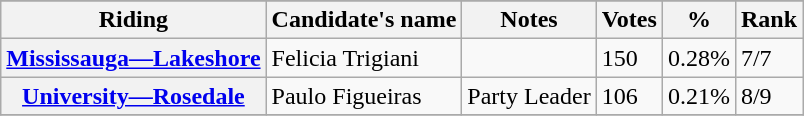<table class="wikitable sortable plainrowheaders">
<tr>
</tr>
<tr>
<th scope="col">Riding</th>
<th scope="col">Candidate's name</th>
<th scope="col">Notes</th>
<th scope="col">Votes</th>
<th scope="col">%</th>
<th scope="col">Rank</th>
</tr>
<tr>
<th scope="row"><a href='#'>Mississauga—Lakeshore</a></th>
<td>Felicia Trigiani</td>
<td></td>
<td>150</td>
<td>0.28%</td>
<td>7/7</td>
</tr>
<tr>
<th scope="row"><a href='#'>University—Rosedale</a></th>
<td>Paulo Figueiras</td>
<td>Party Leader</td>
<td>106</td>
<td>0.21%</td>
<td>8/9</td>
</tr>
<tr>
</tr>
</table>
